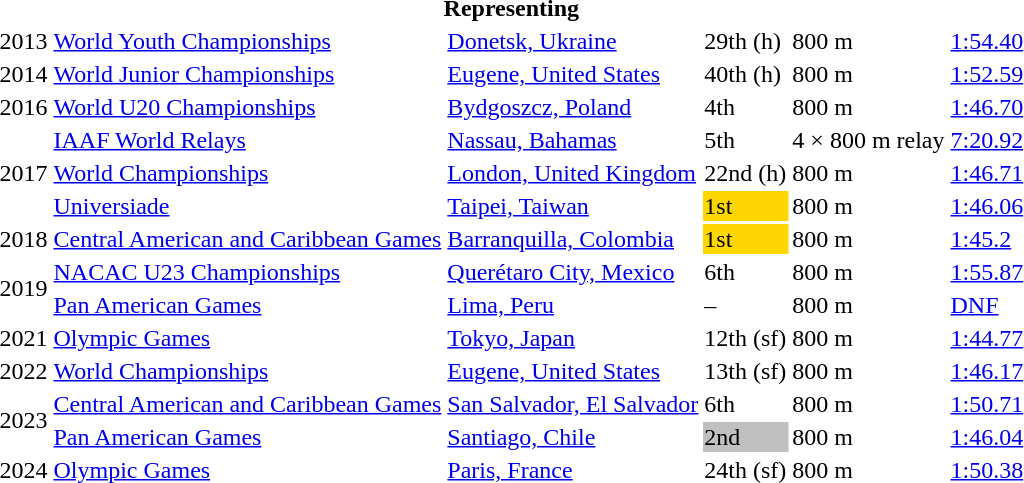<table>
<tr>
<th colspan="6">Representing </th>
</tr>
<tr>
<td>2013</td>
<td><a href='#'>World Youth Championships</a></td>
<td><a href='#'>Donetsk, Ukraine</a></td>
<td>29th (h)</td>
<td>800 m</td>
<td><a href='#'>1:54.40</a></td>
</tr>
<tr>
<td>2014</td>
<td><a href='#'>World Junior Championships</a></td>
<td><a href='#'>Eugene, United States</a></td>
<td>40th (h)</td>
<td>800 m</td>
<td><a href='#'>1:52.59</a></td>
</tr>
<tr>
<td>2016</td>
<td><a href='#'>World U20 Championships</a></td>
<td><a href='#'>Bydgoszcz, Poland</a></td>
<td>4th</td>
<td>800 m</td>
<td><a href='#'>1:46.70</a></td>
</tr>
<tr>
<td rowspan=3>2017</td>
<td><a href='#'>IAAF World Relays</a></td>
<td><a href='#'>Nassau, Bahamas</a></td>
<td>5th</td>
<td>4 × 800 m relay</td>
<td><a href='#'>7:20.92</a></td>
</tr>
<tr>
<td><a href='#'>World Championships</a></td>
<td><a href='#'>London, United Kingdom</a></td>
<td>22nd (h)</td>
<td>800 m</td>
<td><a href='#'>1:46.71</a></td>
</tr>
<tr>
<td><a href='#'>Universiade</a></td>
<td><a href='#'>Taipei, Taiwan</a></td>
<td bgcolor=gold>1st</td>
<td>800 m</td>
<td><a href='#'>1:46.06</a></td>
</tr>
<tr>
<td>2018</td>
<td><a href='#'>Central American and Caribbean Games</a></td>
<td><a href='#'>Barranquilla, Colombia</a></td>
<td bgcolor=gold>1st</td>
<td>800 m</td>
<td><a href='#'>1:45.2</a></td>
</tr>
<tr>
<td rowspan=2>2019</td>
<td><a href='#'>NACAC U23 Championships</a></td>
<td><a href='#'>Querétaro City, Mexico</a></td>
<td>6th</td>
<td>800 m</td>
<td><a href='#'>1:55.87</a></td>
</tr>
<tr>
<td><a href='#'>Pan American Games</a></td>
<td><a href='#'>Lima, Peru</a></td>
<td>–</td>
<td>800 m</td>
<td><a href='#'>DNF</a></td>
</tr>
<tr>
<td>2021</td>
<td><a href='#'>Olympic Games</a></td>
<td><a href='#'>Tokyo, Japan</a></td>
<td>12th (sf)</td>
<td>800 m</td>
<td><a href='#'>1:44.77</a></td>
</tr>
<tr>
<td>2022</td>
<td><a href='#'>World Championships</a></td>
<td><a href='#'>Eugene, United States</a></td>
<td>13th (sf)</td>
<td>800 m</td>
<td><a href='#'>1:46.17</a></td>
</tr>
<tr>
<td rowspan=2>2023</td>
<td><a href='#'>Central American and Caribbean Games</a></td>
<td><a href='#'>San Salvador, El Salvador</a></td>
<td>6th</td>
<td>800 m</td>
<td><a href='#'>1:50.71</a></td>
</tr>
<tr>
<td><a href='#'>Pan American Games</a></td>
<td><a href='#'>Santiago, Chile</a></td>
<td bgcolor=silver>2nd</td>
<td>800 m</td>
<td><a href='#'>1:46.04</a></td>
</tr>
<tr>
<td>2024</td>
<td><a href='#'>Olympic Games</a></td>
<td><a href='#'>Paris, France</a></td>
<td>24th (sf)</td>
<td>800 m</td>
<td><a href='#'>1:50.38</a></td>
</tr>
</table>
